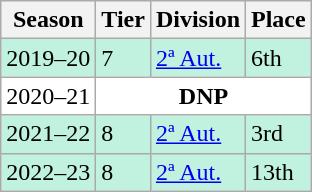<table class="wikitable">
<tr style="background:#f0f6fa;">
<th>Season</th>
<th>Tier</th>
<th>Division</th>
<th>Place</th>
</tr>
<tr>
<td style="background:#C0F2DF;">2019–20</td>
<td style="background:#C0F2DF;">7</td>
<td style="background:#C0F2DF;"><a href='#'>2ª Aut.</a></td>
<td style="background:#C0F2DF;">6th</td>
</tr>
<tr>
<td style="background:#FFFFFF;">2020–21</td>
<th style="background:#FFFFFF;" colspan="3">DNP</th>
</tr>
<tr>
<td style="background:#C0F2DF;">2021–22</td>
<td style="background:#C0F2DF;">8</td>
<td style="background:#C0F2DF;"><a href='#'>2ª Aut.</a></td>
<td style="background:#C0F2DF;">3rd</td>
</tr>
<tr>
<td style="background:#C0F2DF;">2022–23</td>
<td style="background:#C0F2DF;">8</td>
<td style="background:#C0F2DF;"><a href='#'>2ª Aut.</a></td>
<td style="background:#C0F2DF;">13th</td>
</tr>
</table>
